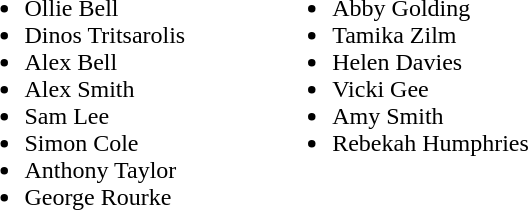<table>
<tr>
<td valign="top"><br><ul><li>Ollie Bell</li><li>Dinos Tritsarolis</li><li>Alex Bell</li><li>Alex Smith</li><li>Sam Lee</li><li>Simon Cole</li><li>Anthony Taylor</li><li>George Rourke</li></ul></td>
<td width="50"> </td>
<td valign="top"><br><ul><li>Abby Golding</li><li>Tamika Zilm</li><li>Helen Davies</li><li>Vicki Gee</li><li>Amy Smith</li><li>Rebekah Humphries</li></ul></td>
<td width="50"> </td>
</tr>
</table>
